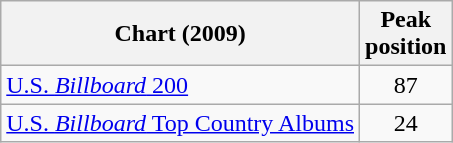<table class="wikitable">
<tr>
<th>Chart (2009)</th>
<th>Peak<br>position</th>
</tr>
<tr>
<td><a href='#'>U.S. <em>Billboard</em> 200</a></td>
<td align="center">87</td>
</tr>
<tr>
<td><a href='#'>U.S. <em>Billboard</em> Top Country Albums</a></td>
<td align="center">24</td>
</tr>
</table>
